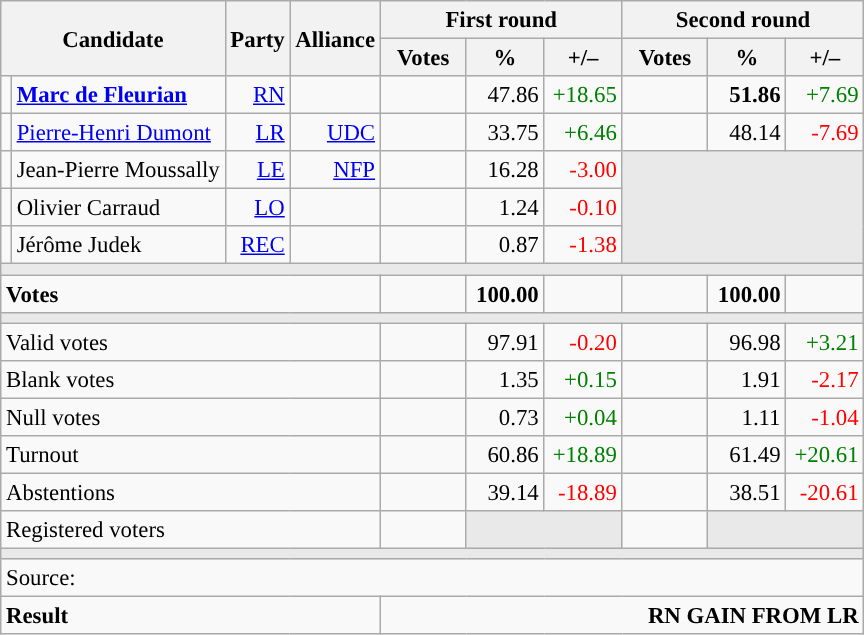<table class="wikitable" style="text-align:right;font-size:95%;">
<tr>
<th rowspan="2" colspan="2">Candidate</th>
<th colspan="1" rowspan="2">Party</th>
<th colspan="1" rowspan="2">Alliance</th>
<th colspan="3">First round</th>
<th colspan="3">Second round</th>
</tr>
<tr>
<th style="width:50px;">Votes</th>
<th style="width:45px;">%</th>
<th style="width:45px;">+/–</th>
<th style="width:50px;">Votes</th>
<th style="width:45px;">%</th>
<th style="width:45px;">+/–</th>
</tr>
<tr>
<td style="background:"></td>
<td style="text-align:left;"><strong><a href='#'>Marc de Fleurian</a></strong></td>
<td><a href='#'>RN</a></td>
<td></td>
<td></td>
<td>47.86</td>
<td style="color:green;">+18.65</td>
<td><strong></strong></td>
<td><strong>51.86</strong></td>
<td style="color:green;">+7.69</td>
</tr>
<tr>
<td style="background:"></td>
<td style="text-align:left;"><a href='#'>Pierre-Henri Dumont</a></td>
<td><a href='#'>LR</a></td>
<td><a href='#'>UDC</a></td>
<td></td>
<td>33.75</td>
<td style="color:green;">+6.46</td>
<td></td>
<td>48.14</td>
<td style="color:red;">-7.69</td>
</tr>
<tr>
<td style="background:"></td>
<td style="text-align:left;">Jean-Pierre Moussally</td>
<td><a href='#'>LE</a></td>
<td><a href='#'>NFP</a></td>
<td></td>
<td>16.28</td>
<td style="color:red;">-3.00</td>
<td colspan="3" rowspan="3" style="background:#E9E9E9;"></td>
</tr>
<tr>
<td style="background:"></td>
<td style="text-align:left;">Olivier Carraud</td>
<td><a href='#'>LO</a></td>
<td></td>
<td></td>
<td>1.24</td>
<td style="color:red;">-0.10</td>
</tr>
<tr>
<td style="background:"></td>
<td style="text-align:left;">Jérôme Judek</td>
<td><a href='#'>REC</a></td>
<td></td>
<td></td>
<td>0.87</td>
<td style="color:red;">-1.38</td>
</tr>
<tr>
<td colspan="10" style="background:#E9E9E9;"></td>
</tr>
<tr style="font-weight:bold;">
<td colspan="4" style="text-align:left;">Votes</td>
<td></td>
<td>100.00</td>
<td></td>
<td></td>
<td>100.00</td>
<td></td>
</tr>
<tr>
<td colspan="10" style="background:#E9E9E9;"></td>
</tr>
<tr>
<td colspan="4" style="text-align:left;">Valid votes</td>
<td></td>
<td>97.91</td>
<td style="color:red;">-0.20</td>
<td></td>
<td>96.98</td>
<td style="color:green;">+3.21</td>
</tr>
<tr>
<td colspan="4" style="text-align:left;">Blank votes</td>
<td></td>
<td>1.35</td>
<td style="color:green;">+0.15</td>
<td></td>
<td>1.91</td>
<td style="color:red;">-2.17</td>
</tr>
<tr>
<td colspan="4" style="text-align:left;">Null votes</td>
<td></td>
<td>0.73</td>
<td style="color:green;">+0.04</td>
<td></td>
<td>1.11</td>
<td style="color:red;">-1.04</td>
</tr>
<tr>
<td colspan="4" style="text-align:left;">Turnout</td>
<td></td>
<td>60.86</td>
<td style="color:green;">+18.89</td>
<td></td>
<td>61.49</td>
<td style="color:green;">+20.61</td>
</tr>
<tr>
<td colspan="4" style="text-align:left;">Abstentions</td>
<td></td>
<td>39.14</td>
<td style="color:red;">-18.89</td>
<td></td>
<td>38.51</td>
<td style="color:red;">-20.61</td>
</tr>
<tr>
<td colspan="4" style="text-align:left;">Registered voters</td>
<td></td>
<td colspan="2" style="background:#E9E9E9;"></td>
<td></td>
<td colspan="2" style="background:#E9E9E9;"></td>
</tr>
<tr>
<td colspan="10" style="background:#E9E9E9;"></td>
</tr>
<tr>
<td colspan="10" style="text-align:left;">Source: </td>
</tr>
<tr style="font-weight:bold">
<td colspan="4" style="text-align:left;">Result</td>
<td colspan="6" style="background-color:">RN GAIN FROM LR</td>
</tr>
</table>
